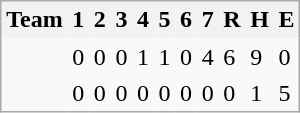<table class="wikitable">
<tr>
<th style="border-style: none none none none;">Team</th>
<th style="border-style: none none none none;">1</th>
<th style="border-style: none none none none;">2</th>
<th style="border-style: none none none none;">3</th>
<th style="border-style: none none none none;">4</th>
<th style="border-style: none none none none;">5</th>
<th style="border-style: none none none none;">6</th>
<th style="border-style: none none none none;">7</th>
<th style="border-style: none none none none;">R</th>
<th style="border-style: none none none none;">H</th>
<th style="border-style: none none none none;">E</th>
</tr>
<tr>
<td style="border-style: none none none none;"></td>
<td style="border-style: none none none none;">0</td>
<td style="border-style: none none none none;">0</td>
<td style="border-style: none none none none;">0</td>
<td style="border-style: none none none none;">1</td>
<td style="border-style: none none none none;">1</td>
<td style="border-style: none none none none;">0</td>
<td style="border-style: none none none none;">4</td>
<td style="border-style: none none none none;">6</td>
<td style="border-style: none none none none;">9</td>
<td style="border-style: none none none none;">0</td>
</tr>
<tr>
<td style="border-style: none none none none;"></td>
<td style="border-style: none none none none;">0</td>
<td style="border-style: none none none none;">0</td>
<td style="border-style: none none none none;">0</td>
<td style="border-style: none none none none;">0</td>
<td style="border-style: none none none none;">0</td>
<td style="border-style: none none none none;">0</td>
<td style="border-style: none none none none;">0</td>
<td style="border-style: none none none none;">0</td>
<td style="border-style: none none none none;">1</td>
<td style="border-style: none none none none;">5</td>
</tr>
</table>
